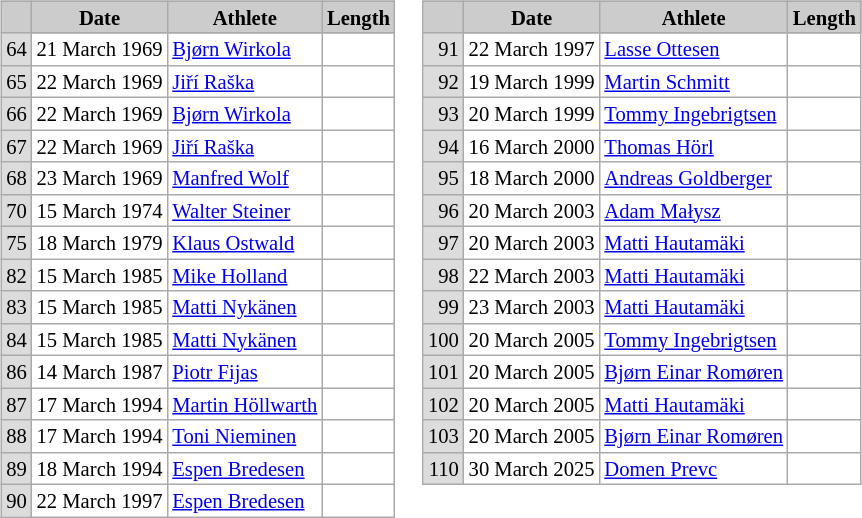<table>
<tr valign = "top">
<td><br><table class="wikitable plainrowheaders" style="background:#fff; font-size:86%; line-height:15px; border:grey solid 1px; border-collapse:collapse;">
<tr style="background:#ccc; text-align:center;">
<th style="background-color: #ccc;"></th>
<th style="background:#ccc;">Date</th>
<th style="background:#ccc;">Athlete</th>
<th style="background:#ccc;">Length</th>
</tr>
<tr>
<td bgcolor=gainsboro align=right>64</td>
<td>21 March 1969</td>
<td> <a href='#'>Bjørn Wirkola</a></td>
<td align=right>  </td>
</tr>
<tr>
<td bgcolor=gainsboro align=right>65</td>
<td>22 March 1969</td>
<td> <a href='#'>Jiří Raška</a></td>
<td align=right>  </td>
</tr>
<tr>
<td bgcolor=gainsboro align=right>66</td>
<td>22 March 1969</td>
<td> <a href='#'>Bjørn Wirkola</a></td>
<td align=right>  </td>
</tr>
<tr>
<td bgcolor=gainsboro align=right>67</td>
<td>22 March 1969</td>
<td> <a href='#'>Jiří Raška</a></td>
<td align=right>  </td>
</tr>
<tr>
<td bgcolor=gainsboro align=right>68</td>
<td>23 March 1969</td>
<td> <a href='#'>Manfred Wolf</a></td>
<td align=right>  </td>
</tr>
<tr>
<td bgcolor=gainsboro align=right>70</td>
<td>15 March 1974</td>
<td> <a href='#'>Walter Steiner</a></td>
<td align=right>  </td>
</tr>
<tr>
<td bgcolor=gainsboro align=right>75</td>
<td>18 March 1979</td>
<td> <a href='#'>Klaus Ostwald</a></td>
<td align=right>  </td>
</tr>
<tr>
<td bgcolor=gainsboro align=right>82</td>
<td>15 March 1985</td>
<td> <a href='#'>Mike Holland</a></td>
<td align=right>  </td>
</tr>
<tr>
<td bgcolor=gainsboro align=right>83</td>
<td>15 March 1985</td>
<td> <a href='#'>Matti Nykänen</a></td>
<td align=right>  </td>
</tr>
<tr>
<td bgcolor=gainsboro align=right>84</td>
<td>15 March 1985</td>
<td> <a href='#'>Matti Nykänen</a></td>
<td align=right>  </td>
</tr>
<tr>
<td bgcolor=gainsboro align=right>86</td>
<td>14 March 1987</td>
<td> <a href='#'>Piotr Fijas</a></td>
<td align=right>  </td>
</tr>
<tr>
<td bgcolor=gainsboro align=right>87</td>
<td>17 March 1994</td>
<td> <a href='#'>Martin Höllwarth</a></td>
<td align=right>  </td>
</tr>
<tr>
<td bgcolor=gainsboro align=right>88</td>
<td>17 March 1994</td>
<td> <a href='#'>Toni Nieminen</a></td>
<td align=right>  </td>
</tr>
<tr>
<td bgcolor=gainsboro align=right>89</td>
<td>18 March 1994</td>
<td> <a href='#'>Espen Bredesen</a></td>
<td align=right>  </td>
</tr>
<tr>
<td bgcolor=gainsboro align=right>90</td>
<td>22 March 1997</td>
<td> <a href='#'>Espen Bredesen</a></td>
<td align=right>  </td>
</tr>
</table>
</td>
<td><br><table class="wikitable plainrowheaders" style="background:#fff; font-size:86%; line-height:15px; border:grey solid 1px; border-collapse:collapse;">
<tr style="background:#ccc; text-align:center;">
<th style="background-color: #ccc;"></th>
<th style="background:#ccc;">Date</th>
<th style="background:#ccc;">Athlete</th>
<th style="background:#ccc;">Length</th>
</tr>
<tr>
<td bgcolor=gainsboro align=right>91</td>
<td>22 March 1997</td>
<td> <a href='#'>Lasse Ottesen</a></td>
<td align=right>  </td>
</tr>
<tr>
<td bgcolor=gainsboro align=right>92</td>
<td>19 March 1999</td>
<td> <a href='#'>Martin Schmitt</a></td>
<td align=right>  </td>
</tr>
<tr>
<td bgcolor=gainsboro align=right>93</td>
<td>20 March 1999</td>
<td> <a href='#'>Tommy Ingebrigtsen</a></td>
<td align=right>  </td>
</tr>
<tr>
<td bgcolor=gainsboro align=right>94</td>
<td>16 March 2000</td>
<td> <a href='#'>Thomas Hörl</a></td>
<td align=right>  </td>
</tr>
<tr>
<td bgcolor=gainsboro align=right>95</td>
<td>18 March 2000</td>
<td> <a href='#'>Andreas Goldberger</a></td>
<td align=right>  </td>
</tr>
<tr>
<td bgcolor=gainsboro align=right>96</td>
<td>20 March 2003</td>
<td> <a href='#'>Adam Małysz</a></td>
<td align=right>  </td>
</tr>
<tr>
<td bgcolor=gainsboro align=right>97</td>
<td>20 March 2003</td>
<td> <a href='#'>Matti Hautamäki</a></td>
<td align=right>  </td>
</tr>
<tr>
<td bgcolor=gainsboro align=right>98</td>
<td>22 March 2003</td>
<td> <a href='#'>Matti Hautamäki</a></td>
<td align=right>  </td>
</tr>
<tr>
<td bgcolor=gainsboro align=right>99</td>
<td>23 March 2003</td>
<td> <a href='#'>Matti Hautamäki</a></td>
<td align=right>  </td>
</tr>
<tr>
<td bgcolor=gainsboro align=right>100</td>
<td>20 March 2005</td>
<td> <a href='#'>Tommy Ingebrigtsen</a></td>
<td align=right>  </td>
</tr>
<tr>
<td bgcolor=gainsboro align=right>101</td>
<td>20 March 2005</td>
<td> <a href='#'>Bjørn Einar Romøren</a></td>
<td align=right>  </td>
</tr>
<tr>
<td bgcolor=gainsboro align=right>102</td>
<td>20 March 2005</td>
<td> <a href='#'>Matti Hautamäki</a></td>
<td align=right>  </td>
</tr>
<tr>
<td bgcolor=gainsboro align=right>103</td>
<td>20 March 2005</td>
<td> <a href='#'>Bjørn Einar Romøren</a></td>
<td align=right>  </td>
</tr>
<tr>
<td bgcolor=gainsboro align=right>110</td>
<td>30 March 2025</td>
<td> <a href='#'>Domen Prevc</a></td>
<td align=right>  </td>
</tr>
</table>
</td>
</tr>
</table>
